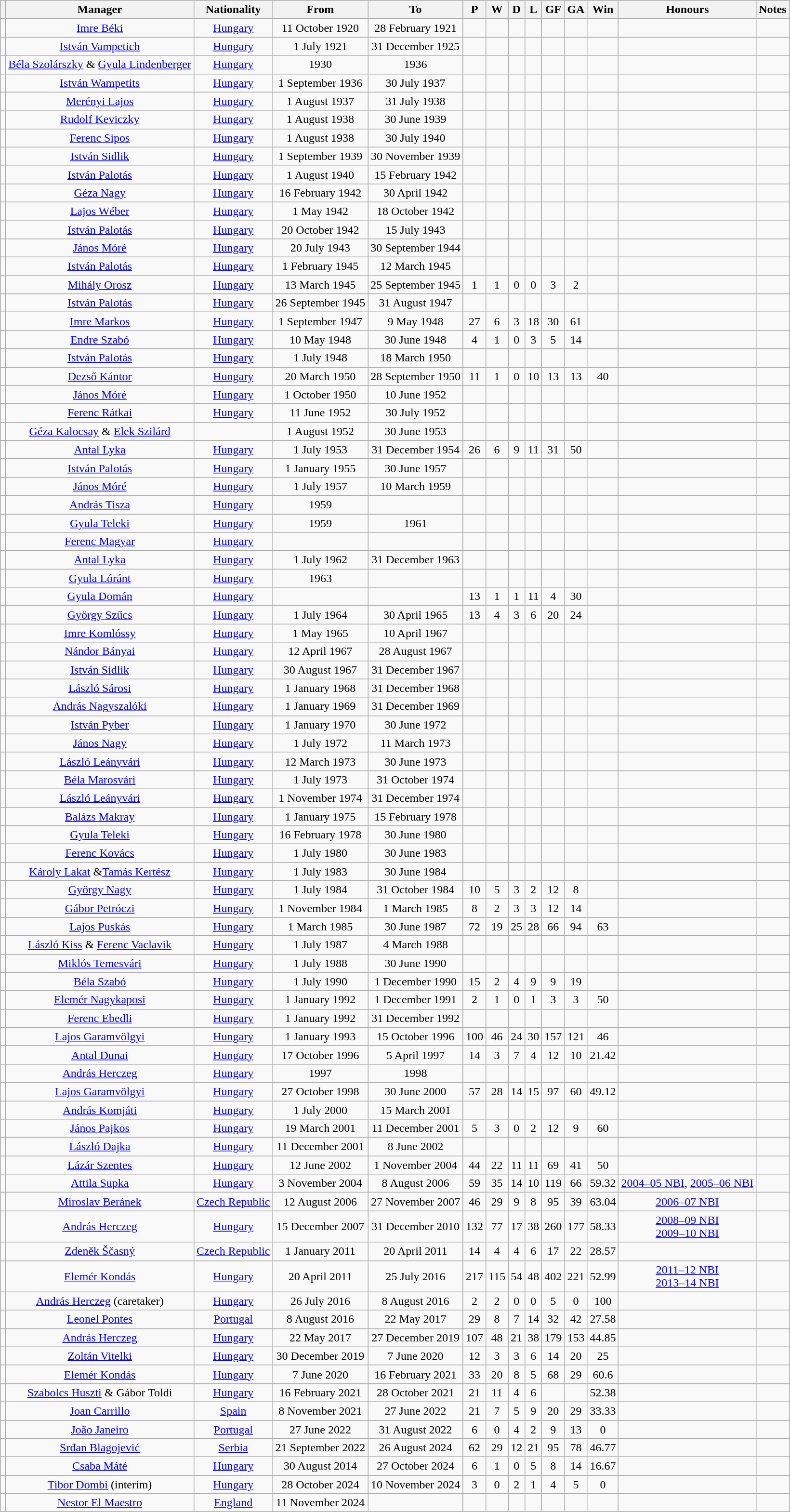<table class="wikitable plainrowheaders sortable" style="text-align:center">
<tr>
<th></th>
<th>Manager</th>
<th>Nationality</th>
<th>From</th>
<th>To</th>
<th>P</th>
<th>W</th>
<th>D</th>
<th>L</th>
<th>GF</th>
<th>GA</th>
<th>Win</th>
<th>Honours</th>
<th>Notes</th>
</tr>
<tr>
<td></td>
<td><a href='#'>Imre Béki</a></td>
<td> <a href='#'>Hungary</a></td>
<td>11 October 1920</td>
<td>28 February 1921</td>
<td></td>
<td></td>
<td></td>
<td></td>
<td></td>
<td></td>
<td></td>
<td></td>
<td></td>
</tr>
<tr>
<td></td>
<td><a href='#'>István Vampetich</a></td>
<td> <a href='#'>Hungary</a></td>
<td>1 July 1921</td>
<td>31 December 1925</td>
<td></td>
<td></td>
<td></td>
<td></td>
<td></td>
<td></td>
<td></td>
<td></td>
<td></td>
</tr>
<tr>
<td></td>
<td><a href='#'>Béla Szolárszky</a> & <a href='#'>Gyula Lindenberger</a></td>
<td> <a href='#'>Hungary</a></td>
<td>1930</td>
<td>1936</td>
<td></td>
<td></td>
<td></td>
<td></td>
<td></td>
<td></td>
<td></td>
<td></td>
<td></td>
</tr>
<tr>
<td></td>
<td><a href='#'>István Wampetits</a></td>
<td> <a href='#'>Hungary</a></td>
<td>1 September 1936</td>
<td>30 July 1937</td>
<td></td>
<td></td>
<td></td>
<td></td>
<td></td>
<td></td>
<td></td>
<td></td>
<td></td>
</tr>
<tr>
<td></td>
<td><a href='#'>Merényi Lajos</a></td>
<td> <a href='#'>Hungary</a></td>
<td>1 August 1937</td>
<td>31 July 1938</td>
<td></td>
<td></td>
<td></td>
<td></td>
<td></td>
<td></td>
<td></td>
<td></td>
<td></td>
</tr>
<tr>
<td></td>
<td><a href='#'>Rudolf Keviczky</a></td>
<td> <a href='#'>Hungary</a></td>
<td>1 August 1938</td>
<td>30 June 1939</td>
<td></td>
<td></td>
<td></td>
<td></td>
<td></td>
<td></td>
<td></td>
<td></td>
<td></td>
</tr>
<tr>
<td></td>
<td><a href='#'>Ferenc Sipos</a></td>
<td> <a href='#'>Hungary</a></td>
<td>1 August 1938</td>
<td>30 July 1940</td>
<td></td>
<td></td>
<td></td>
<td></td>
<td></td>
<td></td>
<td></td>
<td></td>
<td></td>
</tr>
<tr>
<td></td>
<td><a href='#'>István Sidlik</a></td>
<td> <a href='#'>Hungary</a></td>
<td>1 September 1939</td>
<td>30 November 1939</td>
<td></td>
<td></td>
<td></td>
<td></td>
<td></td>
<td></td>
<td></td>
<td></td>
<td></td>
</tr>
<tr>
<td></td>
<td><a href='#'>István Palotás</a></td>
<td> <a href='#'>Hungary</a></td>
<td>1 August 1940</td>
<td>15 February 1942</td>
<td></td>
<td></td>
<td></td>
<td></td>
<td></td>
<td></td>
<td></td>
<td></td>
<td></td>
</tr>
<tr>
<td></td>
<td><a href='#'>Géza Nagy</a></td>
<td> <a href='#'>Hungary</a></td>
<td>16 February 1942</td>
<td>30 April 1942</td>
<td></td>
<td></td>
<td></td>
<td></td>
<td></td>
<td></td>
<td></td>
<td></td>
<td></td>
</tr>
<tr>
<td></td>
<td><a href='#'>Lajos Wéber</a></td>
<td> <a href='#'>Hungary</a></td>
<td>1 May 1942</td>
<td>18 October 1942</td>
<td></td>
<td></td>
<td></td>
<td></td>
<td></td>
<td></td>
<td></td>
<td></td>
<td></td>
</tr>
<tr>
<td></td>
<td><a href='#'>István Palotás</a></td>
<td> <a href='#'>Hungary</a></td>
<td>20 October 1942</td>
<td>15 July 1943</td>
<td></td>
<td></td>
<td></td>
<td></td>
<td></td>
<td></td>
<td></td>
<td></td>
<td></td>
</tr>
<tr>
<td></td>
<td><a href='#'>János Móré</a></td>
<td> <a href='#'>Hungary</a></td>
<td>20 July 1943</td>
<td>30 September 1944</td>
<td></td>
<td></td>
<td></td>
<td></td>
<td></td>
<td></td>
<td></td>
<td></td>
<td></td>
</tr>
<tr>
<td></td>
<td><a href='#'>István Palotás</a></td>
<td> <a href='#'>Hungary</a></td>
<td>1 February 1945</td>
<td>12 March 1945</td>
<td></td>
<td></td>
<td></td>
<td></td>
<td></td>
<td></td>
<td></td>
<td></td>
<td></td>
</tr>
<tr>
<td></td>
<td><a href='#'>Mihály Orosz</a></td>
<td> <a href='#'>Hungary</a></td>
<td>13 March 1945</td>
<td>25 September 1945</td>
<td>1</td>
<td>1</td>
<td>0</td>
<td>0</td>
<td>3</td>
<td>2</td>
<td></td>
<td></td>
<td></td>
</tr>
<tr>
<td></td>
<td><a href='#'>István Palotás</a></td>
<td> <a href='#'>Hungary</a></td>
<td>26 September 1945</td>
<td>31 August 1947</td>
<td></td>
<td></td>
<td></td>
<td></td>
<td></td>
<td></td>
<td></td>
<td></td>
<td></td>
</tr>
<tr>
<td></td>
<td><a href='#'>Imre Markos</a></td>
<td> <a href='#'>Hungary</a></td>
<td>1 September 1947</td>
<td>9 May 1948</td>
<td>27</td>
<td>6</td>
<td>3</td>
<td>18</td>
<td>30</td>
<td>61</td>
<td></td>
<td></td>
<td></td>
</tr>
<tr>
<td></td>
<td><a href='#'>Endre Szabó</a></td>
<td> <a href='#'>Hungary</a></td>
<td>10 May 1948</td>
<td>30 June 1948</td>
<td>4</td>
<td>1</td>
<td>0</td>
<td>3</td>
<td>5</td>
<td>14</td>
<td></td>
<td></td>
<td></td>
</tr>
<tr>
<td></td>
<td><a href='#'>István Palotás</a></td>
<td> <a href='#'>Hungary</a></td>
<td>1 July 1948</td>
<td>18 March 1950</td>
<td></td>
<td></td>
<td></td>
<td></td>
<td></td>
<td></td>
<td></td>
<td></td>
<td></td>
</tr>
<tr>
<td></td>
<td><a href='#'>Dezső Kántor</a></td>
<td> <a href='#'>Hungary</a></td>
<td>20 March 1950</td>
<td>28 September 1950</td>
<td>11</td>
<td>1</td>
<td>0</td>
<td>10</td>
<td>13</td>
<td>13</td>
<td>40</td>
<td></td>
<td></td>
</tr>
<tr>
<td></td>
<td><a href='#'>János Móré</a></td>
<td> <a href='#'>Hungary</a></td>
<td>1 October 1950</td>
<td>10 June 1952</td>
<td></td>
<td></td>
<td></td>
<td></td>
<td></td>
<td></td>
<td></td>
<td></td>
<td></td>
</tr>
<tr>
<td></td>
<td><a href='#'>Ferenc Rátkai</a></td>
<td> <a href='#'>Hungary</a></td>
<td>11 June 1952</td>
<td>30 July 1952</td>
<td></td>
<td></td>
<td></td>
<td></td>
<td></td>
<td></td>
<td></td>
<td></td>
<td></td>
</tr>
<tr>
<td></td>
<td><a href='#'>Géza Kalocsay</a> & <a href='#'>Elek Szilárd</a></td>
<td> </td>
<td>1 August 1952</td>
<td>30 June 1953</td>
<td></td>
<td></td>
<td></td>
<td></td>
<td></td>
<td></td>
<td></td>
<td></td>
<td></td>
</tr>
<tr>
<td></td>
<td><a href='#'>Antal Lyka</a></td>
<td> <a href='#'>Hungary</a></td>
<td>1 July 1953</td>
<td>31 December 1954</td>
<td>26</td>
<td>6</td>
<td>9</td>
<td>11</td>
<td>31</td>
<td>50</td>
<td></td>
<td></td>
<td></td>
</tr>
<tr>
<td></td>
<td><a href='#'>István Palotás</a></td>
<td> <a href='#'>Hungary</a></td>
<td>1 January 1955</td>
<td>30 June 1957</td>
<td></td>
<td></td>
<td></td>
<td></td>
<td></td>
<td></td>
<td></td>
<td></td>
<td></td>
</tr>
<tr>
<td></td>
<td><a href='#'>János Móré</a></td>
<td> <a href='#'>Hungary</a></td>
<td>1 July 1957</td>
<td>10 March 1959</td>
<td></td>
<td></td>
<td></td>
<td></td>
<td></td>
<td></td>
<td></td>
<td></td>
<td></td>
</tr>
<tr>
<td></td>
<td><a href='#'>András Tisza</a></td>
<td> <a href='#'>Hungary</a></td>
<td>1959</td>
<td></td>
<td></td>
<td></td>
<td></td>
<td></td>
<td></td>
<td></td>
<td></td>
<td></td>
<td></td>
</tr>
<tr>
<td></td>
<td><a href='#'>Gyula Teleki</a></td>
<td> <a href='#'>Hungary</a></td>
<td>1959</td>
<td>1961</td>
<td></td>
<td></td>
<td></td>
<td></td>
<td></td>
<td></td>
<td></td>
<td></td>
<td></td>
</tr>
<tr>
<td></td>
<td><a href='#'>Ferenc Magyar</a></td>
<td> <a href='#'>Hungary</a></td>
<td></td>
<td></td>
<td></td>
<td></td>
<td></td>
<td></td>
<td></td>
<td></td>
<td></td>
<td></td>
<td></td>
</tr>
<tr>
<td></td>
<td><a href='#'>Antal Lyka</a></td>
<td> <a href='#'>Hungary</a></td>
<td>1 July 1962</td>
<td>31 December 1963</td>
<td></td>
<td></td>
<td></td>
<td></td>
<td></td>
<td></td>
<td></td>
<td></td>
<td></td>
</tr>
<tr>
<td></td>
<td><a href='#'>Gyula Lóránt</a></td>
<td> <a href='#'>Hungary</a></td>
<td>1963</td>
<td></td>
<td></td>
<td></td>
<td></td>
<td></td>
<td></td>
<td></td>
<td></td>
<td></td>
<td></td>
</tr>
<tr>
<td></td>
<td><a href='#'>Gyula Domán</a></td>
<td> <a href='#'>Hungary</a></td>
<td></td>
<td></td>
<td>13</td>
<td>1</td>
<td>1</td>
<td>11</td>
<td>4</td>
<td>30</td>
<td></td>
<td></td>
<td></td>
</tr>
<tr>
<td></td>
<td><a href='#'>György Szűcs</a></td>
<td> <a href='#'>Hungary</a></td>
<td>1 July 1964</td>
<td>30 April 1965</td>
<td>13</td>
<td>4</td>
<td>3</td>
<td>6</td>
<td>20</td>
<td>24</td>
<td></td>
<td></td>
<td></td>
</tr>
<tr>
<td></td>
<td><a href='#'>Imre Komlóssy</a></td>
<td> <a href='#'>Hungary</a></td>
<td>1 May 1965</td>
<td>10 April 1967</td>
<td></td>
<td></td>
<td></td>
<td></td>
<td></td>
<td></td>
<td></td>
<td></td>
<td></td>
</tr>
<tr>
<td></td>
<td><a href='#'>Nándor Bányai</a></td>
<td> <a href='#'>Hungary</a></td>
<td>12 April 1967</td>
<td>28 August 1967</td>
<td></td>
<td></td>
<td></td>
<td></td>
<td></td>
<td></td>
<td></td>
<td></td>
<td></td>
</tr>
<tr>
<td></td>
<td><a href='#'>István Sidlik</a></td>
<td> <a href='#'>Hungary</a></td>
<td>30 August 1967</td>
<td>31 December 1967</td>
<td></td>
<td></td>
<td></td>
<td></td>
<td></td>
<td></td>
<td></td>
<td></td>
<td></td>
</tr>
<tr>
<td></td>
<td><a href='#'>László Sárosi</a></td>
<td> <a href='#'>Hungary</a></td>
<td>1 January 1968</td>
<td>31 December 1968</td>
<td></td>
<td></td>
<td></td>
<td></td>
<td></td>
<td></td>
<td></td>
<td></td>
<td></td>
</tr>
<tr>
<td></td>
<td><a href='#'>András Nagyszalóki</a></td>
<td> <a href='#'>Hungary</a></td>
<td>1 January 1969</td>
<td>31 December 1969</td>
<td></td>
<td></td>
<td></td>
<td></td>
<td></td>
<td></td>
<td></td>
<td></td>
<td></td>
</tr>
<tr>
<td></td>
<td><a href='#'>István Pyber</a></td>
<td> <a href='#'>Hungary</a></td>
<td>1 January 1970</td>
<td>30 June 1972</td>
<td></td>
<td></td>
<td></td>
<td></td>
<td></td>
<td></td>
<td></td>
<td></td>
<td></td>
</tr>
<tr>
<td></td>
<td><a href='#'>János Nagy</a></td>
<td> <a href='#'>Hungary</a></td>
<td>1 July 1972</td>
<td>11 March 1973</td>
<td></td>
<td></td>
<td></td>
<td></td>
<td></td>
<td></td>
<td></td>
<td></td>
<td></td>
</tr>
<tr>
<td></td>
<td><a href='#'>László Leányvári</a></td>
<td> <a href='#'>Hungary</a></td>
<td>12 March 1973</td>
<td>30 June 1973</td>
<td></td>
<td></td>
<td></td>
<td></td>
<td></td>
<td></td>
<td></td>
<td></td>
<td></td>
</tr>
<tr>
<td></td>
<td><a href='#'>Béla Marosvári</a></td>
<td> <a href='#'>Hungary</a></td>
<td>1 July 1973</td>
<td>31 October 1974</td>
<td></td>
<td></td>
<td></td>
<td></td>
<td></td>
<td></td>
<td></td>
<td></td>
<td></td>
</tr>
<tr>
<td></td>
<td><a href='#'>László Leányvári</a></td>
<td> <a href='#'>Hungary</a></td>
<td>1 November 1974</td>
<td>31 December 1974</td>
<td></td>
<td></td>
<td></td>
<td></td>
<td></td>
<td></td>
<td></td>
<td></td>
<td></td>
</tr>
<tr>
<td></td>
<td><a href='#'>Balázs Makray</a></td>
<td> <a href='#'>Hungary</a></td>
<td>1 January 1975</td>
<td>15 February 1978</td>
<td></td>
<td></td>
<td></td>
<td></td>
<td></td>
<td></td>
<td></td>
<td></td>
<td></td>
</tr>
<tr>
<td></td>
<td><a href='#'>Gyula Teleki</a></td>
<td> <a href='#'>Hungary</a></td>
<td>16 February 1978</td>
<td>30 June 1980</td>
<td></td>
<td></td>
<td></td>
<td></td>
<td></td>
<td></td>
<td></td>
<td></td>
<td></td>
</tr>
<tr>
<td></td>
<td><a href='#'>Ferenc Kovács</a></td>
<td> <a href='#'>Hungary</a></td>
<td>1 July 1980</td>
<td>30 June 1983</td>
<td></td>
<td></td>
<td></td>
<td></td>
<td></td>
<td></td>
<td></td>
<td></td>
<td></td>
</tr>
<tr>
<td></td>
<td><a href='#'>Károly Lakat</a> &<a href='#'>Tamás Kertész</a></td>
<td> <a href='#'>Hungary</a></td>
<td>1 July 1983</td>
<td>30 June 1984</td>
<td></td>
<td></td>
<td></td>
<td></td>
<td></td>
<td></td>
<td></td>
<td></td>
<td></td>
</tr>
<tr>
<td></td>
<td><a href='#'>György Nagy</a></td>
<td> <a href='#'>Hungary</a></td>
<td>1 July 1984</td>
<td>31 October 1984</td>
<td>10</td>
<td>5</td>
<td>3</td>
<td>2</td>
<td>12</td>
<td>8</td>
<td></td>
<td></td>
<td></td>
</tr>
<tr>
<td></td>
<td><a href='#'>Gábor Petróczi</a></td>
<td> <a href='#'>Hungary</a></td>
<td>1 November 1984</td>
<td>1 March 1985</td>
<td>8</td>
<td>2</td>
<td>3</td>
<td>3</td>
<td>12</td>
<td>14</td>
<td></td>
<td></td>
<td></td>
</tr>
<tr>
<td></td>
<td><a href='#'>Lajos Puskás</a></td>
<td> <a href='#'>Hungary</a></td>
<td>1 March 1985</td>
<td>30 June 1987</td>
<td>72</td>
<td>19</td>
<td>25</td>
<td>28</td>
<td>66</td>
<td>94</td>
<td>63</td>
<td></td>
<td></td>
</tr>
<tr>
<td></td>
<td><a href='#'>László Kiss</a> & <a href='#'>Ferenc Vaclavik</a></td>
<td> <a href='#'>Hungary</a></td>
<td>1 July 1987</td>
<td>4 March 1988</td>
<td></td>
<td></td>
<td></td>
<td></td>
<td></td>
<td></td>
<td></td>
<td></td>
<td></td>
</tr>
<tr>
<td></td>
<td><a href='#'>Miklós Temesvári</a></td>
<td> <a href='#'>Hungary</a></td>
<td>1 July 1988</td>
<td>30 June 1990</td>
<td></td>
<td></td>
<td></td>
<td></td>
<td></td>
<td></td>
<td></td>
<td></td>
<td></td>
</tr>
<tr>
<td></td>
<td><a href='#'>Béla Szabó</a></td>
<td> <a href='#'>Hungary</a></td>
<td>1 July 1990</td>
<td>1 December 1990</td>
<td>15</td>
<td>2</td>
<td>4</td>
<td>9</td>
<td>9</td>
<td>19</td>
<td></td>
<td></td>
<td></td>
</tr>
<tr>
<td></td>
<td><a href='#'>Elemér Nagykaposi</a></td>
<td> <a href='#'>Hungary</a></td>
<td>1 January 1992</td>
<td>1 December 1991</td>
<td>2</td>
<td>1</td>
<td>0</td>
<td>1</td>
<td>3</td>
<td>3</td>
<td>50</td>
<td></td>
<td></td>
</tr>
<tr>
<td></td>
<td><a href='#'>Ferenc Ebedli</a></td>
<td> <a href='#'>Hungary</a></td>
<td>1 January 1992</td>
<td>31 December 1992</td>
<td></td>
<td></td>
<td></td>
<td></td>
<td></td>
<td></td>
<td></td>
<td></td>
<td></td>
</tr>
<tr>
<td></td>
<td><a href='#'>Lajos Garamvölgyi</a></td>
<td> <a href='#'>Hungary</a></td>
<td>1 January 1993</td>
<td>15 October 1996</td>
<td>100</td>
<td>46</td>
<td>24</td>
<td>30</td>
<td>157</td>
<td>121</td>
<td>46</td>
<td></td>
<td></td>
</tr>
<tr>
<td></td>
<td><a href='#'>Antal Dunai</a></td>
<td> <a href='#'>Hungary</a></td>
<td>17 October 1996</td>
<td>5 April 1997</td>
<td>14</td>
<td>3</td>
<td>7</td>
<td>4</td>
<td>12</td>
<td>10</td>
<td>21.42</td>
<td></td>
<td></td>
</tr>
<tr>
<td></td>
<td><a href='#'>András Herczeg</a></td>
<td> <a href='#'>Hungary</a></td>
<td>1997</td>
<td>1998</td>
<td></td>
<td></td>
<td></td>
<td></td>
<td></td>
<td></td>
<td></td>
<td></td>
<td></td>
</tr>
<tr>
<td></td>
<td><a href='#'>Lajos Garamvölgyi</a></td>
<td> <a href='#'>Hungary</a></td>
<td>27 October 1998</td>
<td>30 June 2000</td>
<td>57</td>
<td>28</td>
<td>14</td>
<td>15</td>
<td>97</td>
<td>60</td>
<td>49.12</td>
<td></td>
<td></td>
</tr>
<tr>
<td></td>
<td><a href='#'>András Komjáti</a></td>
<td> <a href='#'>Hungary</a></td>
<td>1 July 2000</td>
<td>15 March 2001</td>
<td></td>
<td></td>
<td></td>
<td></td>
<td></td>
<td></td>
<td></td>
<td></td>
<td></td>
</tr>
<tr>
<td></td>
<td><a href='#'>János Pajkos</a></td>
<td> <a href='#'>Hungary</a></td>
<td>19 March 2001</td>
<td>11 December 2001</td>
<td>5</td>
<td>3</td>
<td>0</td>
<td>2</td>
<td>12</td>
<td>9</td>
<td>60</td>
<td></td>
<td></td>
</tr>
<tr>
<td></td>
<td><a href='#'>László Dajka</a></td>
<td> <a href='#'>Hungary</a></td>
<td>11 December 2001</td>
<td>8 June 2002</td>
<td></td>
<td></td>
<td></td>
<td></td>
<td></td>
<td></td>
<td></td>
<td></td>
<td></td>
</tr>
<tr>
<td></td>
<td><a href='#'>Lázár Szentes</a></td>
<td> <a href='#'>Hungary</a></td>
<td>12 June 2002</td>
<td>1 November 2004</td>
<td>44</td>
<td>22</td>
<td>11</td>
<td>11</td>
<td>69</td>
<td>41</td>
<td>50</td>
<td></td>
<td></td>
</tr>
<tr>
<td></td>
<td><a href='#'>Attila Supka</a></td>
<td> <a href='#'>Hungary</a></td>
<td>3 November 2004</td>
<td>8 August 2006</td>
<td>59</td>
<td>35</td>
<td>14</td>
<td>10</td>
<td>119</td>
<td>66</td>
<td>59.32</td>
<td><a href='#'>2004–05 NBI</a>, <a href='#'>2005–06 NBI</a></td>
<td></td>
</tr>
<tr>
<td></td>
<td><a href='#'>Miroslav Beránek</a></td>
<td> <a href='#'>Czech Republic</a></td>
<td>12 August 2006</td>
<td>27 November 2007</td>
<td>46</td>
<td>29</td>
<td>9</td>
<td>8</td>
<td>95</td>
<td>39</td>
<td>63.04</td>
<td><a href='#'>2006–07 NBI</a></td>
<td></td>
</tr>
<tr>
<td></td>
<td><a href='#'>András Herczeg</a></td>
<td> <a href='#'>Hungary</a></td>
<td>15 December 2007</td>
<td>31 December 2010</td>
<td>132</td>
<td>77</td>
<td>17</td>
<td>38</td>
<td>260</td>
<td>177</td>
<td>58.33</td>
<td><a href='#'>2008–09 NBI</a><br><a href='#'>2009–10 NBI</a></td>
<td></td>
</tr>
<tr>
<td></td>
<td><a href='#'>Zdeněk Ščasný</a></td>
<td> <a href='#'>Czech Republic</a></td>
<td>1 January 2011</td>
<td>20 April 2011</td>
<td>14</td>
<td>4</td>
<td>4</td>
<td>6</td>
<td>17</td>
<td>22</td>
<td>28.57</td>
<td></td>
<td></td>
</tr>
<tr>
<td></td>
<td><a href='#'>Elemér Kondás</a></td>
<td> <a href='#'>Hungary</a></td>
<td>20 April 2011</td>
<td>25 July 2016</td>
<td>217</td>
<td>115</td>
<td>54</td>
<td>48</td>
<td>402</td>
<td>221</td>
<td>52.99</td>
<td><a href='#'>2011–12 NBI</a><br><a href='#'>2013–14 NBI</a></td>
<td></td>
</tr>
<tr>
<td></td>
<td><a href='#'>András Herczeg</a> (caretaker)</td>
<td> <a href='#'>Hungary</a></td>
<td>26 July 2016</td>
<td>8 August 2016</td>
<td>2</td>
<td>2</td>
<td>0</td>
<td>0</td>
<td>5</td>
<td>0</td>
<td>100</td>
<td></td>
<td></td>
</tr>
<tr>
<td></td>
<td><a href='#'>Leonel Pontes</a></td>
<td> <a href='#'>Portugal</a></td>
<td>8 August 2016</td>
<td>22 May 2017</td>
<td>29</td>
<td>8</td>
<td>7</td>
<td>14</td>
<td>32</td>
<td>42</td>
<td>27.58</td>
<td></td>
<td></td>
</tr>
<tr>
<td></td>
<td><a href='#'>András Herczeg</a></td>
<td> <a href='#'>Hungary</a></td>
<td>22 May 2017</td>
<td>27 December 2019</td>
<td>107</td>
<td>48</td>
<td>21</td>
<td>38</td>
<td>179</td>
<td>153</td>
<td>44.85</td>
<td></td>
<td></td>
</tr>
<tr>
<td></td>
<td><a href='#'>Zoltán Vitelki</a></td>
<td> <a href='#'>Hungary</a></td>
<td>30 December 2019</td>
<td>7 June 2020</td>
<td>12</td>
<td>3</td>
<td>3</td>
<td>6</td>
<td>14</td>
<td>20</td>
<td>25</td>
<td></td>
<td></td>
</tr>
<tr>
<td></td>
<td><a href='#'>Elemér Kondás</a></td>
<td> <a href='#'>Hungary</a></td>
<td>7 June 2020</td>
<td>16 February 2021</td>
<td>33</td>
<td>20</td>
<td>8</td>
<td>5</td>
<td>68</td>
<td>29</td>
<td>60.6</td>
<td></td>
<td></td>
</tr>
<tr>
<td></td>
<td><a href='#'>Szabolcs Huszti</a> & Gábor Toldi</td>
<td> <a href='#'>Hungary</a></td>
<td>16 February 2021</td>
<td>28 October 2021</td>
<td>21</td>
<td>11</td>
<td>4</td>
<td>6</td>
<td></td>
<td></td>
<td>52.38</td>
<td></td>
<td></td>
</tr>
<tr>
<td></td>
<td><a href='#'>Joan Carrillo</a></td>
<td> <a href='#'>Spain</a></td>
<td>8 November 2021</td>
<td>27 June 2022</td>
<td>21</td>
<td>7</td>
<td>5</td>
<td>9</td>
<td>20</td>
<td>29</td>
<td>33.33</td>
<td></td>
<td></td>
</tr>
<tr>
<td></td>
<td><a href='#'>João Janeiro</a></td>
<td> <a href='#'>Portugal</a></td>
<td>27 June 2022</td>
<td>31 August 2022</td>
<td>6</td>
<td>0</td>
<td>4</td>
<td>2</td>
<td>9</td>
<td>13</td>
<td>0</td>
<td></td>
<td></td>
</tr>
<tr>
<td></td>
<td><a href='#'>Srđan Blagojević</a></td>
<td> <a href='#'>Serbia</a></td>
<td>21 September 2022</td>
<td>26 August 2024</td>
<td>62</td>
<td>29</td>
<td>12</td>
<td>21</td>
<td>95</td>
<td>78</td>
<td>46.77</td>
<td></td>
<td></td>
</tr>
<tr>
<td></td>
<td><a href='#'>Csaba Máté</a></td>
<td> <a href='#'>Hungary</a></td>
<td>30 August 2014</td>
<td>27 October 2024</td>
<td>6</td>
<td>1</td>
<td>0</td>
<td>5</td>
<td>8</td>
<td>14</td>
<td>16.67</td>
<td></td>
<td></td>
</tr>
<tr>
<td></td>
<td><a href='#'>Tibor Dombi</a> (interim)</td>
<td> <a href='#'>Hungary</a></td>
<td>28 October 2024</td>
<td>10 November 2024</td>
<td>3</td>
<td>0</td>
<td>2</td>
<td>1</td>
<td>4</td>
<td>5</td>
<td>0</td>
<td></td>
<td></td>
</tr>
<tr>
<td></td>
<td><a href='#'>Nestor El Maestro</a></td>
<td> <a href='#'>England</a></td>
<td>11 November 2024</td>
<td></td>
<td></td>
<td></td>
<td></td>
<td></td>
<td></td>
<td></td>
<td></td>
<td></td>
<td></td>
</tr>
</table>
